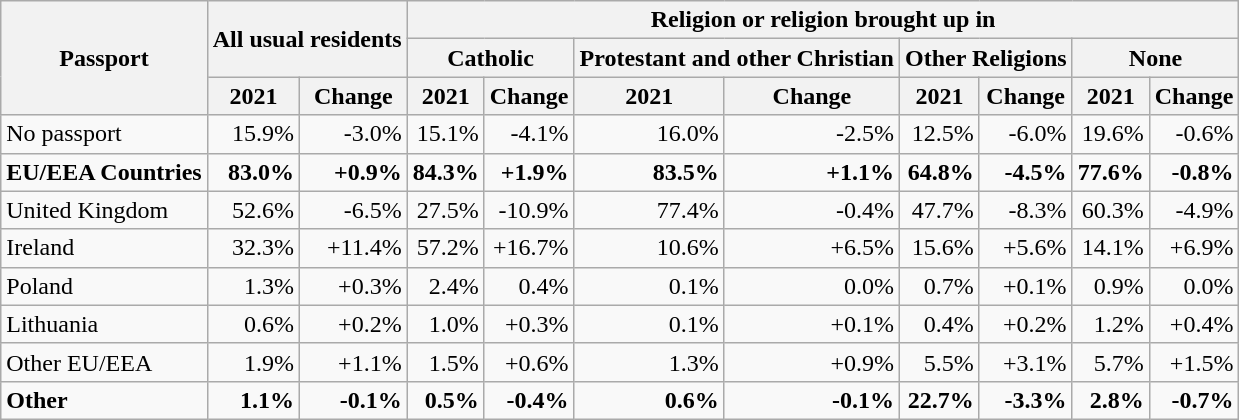<table class="wikitable sortable" style="text-align:right">
<tr>
<th rowspan="3">Passport</th>
<th rowspan="2" ! colspan ="2">All usual residents</th>
<th colspan="8">Religion or religion brought up in</th>
</tr>
<tr>
<th colspan="2">Catholic</th>
<th colspan="2">Protestant and other Christian</th>
<th colspan="2">Other Religions</th>
<th colspan="2">None</th>
</tr>
<tr>
<th>2021</th>
<th>Change</th>
<th>2021</th>
<th>Change</th>
<th>2021</th>
<th>Change</th>
<th>2021</th>
<th>Change</th>
<th>2021</th>
<th>Change</th>
</tr>
<tr>
<td style="text-align:left">No passport</td>
<td>15.9%</td>
<td>-3.0%</td>
<td>15.1%</td>
<td>-4.1%</td>
<td>16.0%</td>
<td>-2.5%</td>
<td>12.5%</td>
<td>-6.0%</td>
<td>19.6%</td>
<td>-0.6%</td>
</tr>
<tr>
<td style="text-align:left"><strong>EU/EEA Countries</strong></td>
<td><strong>83.0%</strong></td>
<td><strong>+0.9%</strong></td>
<td><strong>84.3%</strong></td>
<td><strong>+1.9%</strong></td>
<td><strong>83.5%</strong></td>
<td><strong>+1.1%</strong></td>
<td><strong>64.8%</strong></td>
<td><strong>-4.5%</strong></td>
<td><strong>77.6%</strong></td>
<td><strong>-0.8%</strong></td>
</tr>
<tr>
<td style="text-align:left">United Kingdom</td>
<td>52.6%</td>
<td>-6.5%</td>
<td>27.5%</td>
<td>-10.9%</td>
<td>77.4%</td>
<td>-0.4%</td>
<td>47.7%</td>
<td>-8.3%</td>
<td>60.3%</td>
<td>-4.9%</td>
</tr>
<tr>
<td style="text-align:left">Ireland</td>
<td>32.3%</td>
<td>+11.4%</td>
<td>57.2%</td>
<td>+16.7%</td>
<td>10.6%</td>
<td>+6.5%</td>
<td>15.6%</td>
<td>+5.6%</td>
<td>14.1%</td>
<td>+6.9%</td>
</tr>
<tr>
<td style="text-align:left">Poland</td>
<td>1.3%</td>
<td>+0.3%</td>
<td>2.4%</td>
<td>0.4%</td>
<td>0.1%</td>
<td>0.0%</td>
<td>0.7%</td>
<td>+0.1%</td>
<td>0.9%</td>
<td>0.0%</td>
</tr>
<tr>
<td style="text-align:left">Lithuania</td>
<td>0.6%</td>
<td>+0.2%</td>
<td>1.0%</td>
<td>+0.3%</td>
<td>0.1%</td>
<td>+0.1%</td>
<td>0.4%</td>
<td>+0.2%</td>
<td>1.2%</td>
<td>+0.4%</td>
</tr>
<tr>
<td style="text-align:left">Other EU/EEA</td>
<td>1.9%</td>
<td>+1.1%</td>
<td>1.5%</td>
<td>+0.6%</td>
<td>1.3%</td>
<td>+0.9%</td>
<td>5.5%</td>
<td>+3.1%</td>
<td>5.7%</td>
<td>+1.5%</td>
</tr>
<tr>
<td style="text-align:left"><strong>Other</strong></td>
<td><strong>1.1%</strong></td>
<td><strong>-0.1%</strong></td>
<td><strong>0.5%</strong></td>
<td><strong>-0.4%</strong></td>
<td><strong>0.6%</strong></td>
<td><strong>-0.1%</strong></td>
<td><strong>22.7%</strong></td>
<td><strong>-3.3%</strong></td>
<td><strong>2.8%</strong></td>
<td><strong>-0.7%</strong></td>
</tr>
</table>
